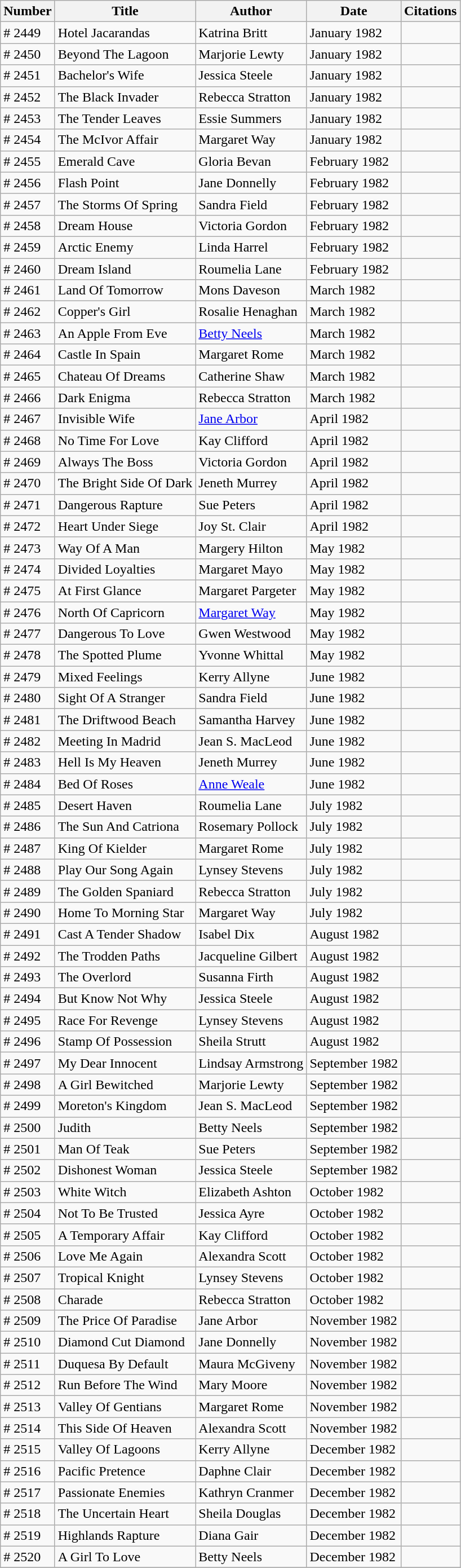<table class="wikitable">
<tr>
<th>Number</th>
<th>Title</th>
<th>Author</th>
<th>Date</th>
<th>Citations</th>
</tr>
<tr>
<td># 2449</td>
<td>Hotel Jacarandas</td>
<td>Katrina Britt</td>
<td>January 1982</td>
<td></td>
</tr>
<tr>
<td># 2450</td>
<td>Beyond The Lagoon</td>
<td>Marjorie Lewty</td>
<td>January 1982</td>
<td></td>
</tr>
<tr>
<td># 2451</td>
<td>Bachelor's Wife</td>
<td>Jessica Steele</td>
<td>January 1982</td>
<td></td>
</tr>
<tr>
<td># 2452</td>
<td>The Black Invader</td>
<td>Rebecca Stratton</td>
<td>January 1982</td>
<td></td>
</tr>
<tr>
<td># 2453</td>
<td>The Tender Leaves</td>
<td>Essie Summers</td>
<td>January 1982</td>
<td></td>
</tr>
<tr>
<td># 2454</td>
<td>The McIvor Affair</td>
<td>Margaret Way</td>
<td>January 1982</td>
<td></td>
</tr>
<tr>
<td># 2455</td>
<td>Emerald Cave</td>
<td>Gloria Bevan</td>
<td>February 1982</td>
<td></td>
</tr>
<tr>
<td># 2456</td>
<td>Flash Point</td>
<td>Jane Donnelly</td>
<td>February 1982</td>
<td></td>
</tr>
<tr>
<td># 2457</td>
<td>The Storms Of Spring</td>
<td>Sandra Field</td>
<td>February 1982</td>
<td></td>
</tr>
<tr>
<td># 2458</td>
<td>Dream House</td>
<td>Victoria Gordon</td>
<td>February 1982</td>
<td></td>
</tr>
<tr>
<td># 2459</td>
<td>Arctic Enemy</td>
<td>Linda Harrel</td>
<td>February 1982</td>
<td></td>
</tr>
<tr>
<td># 2460</td>
<td>Dream Island</td>
<td>Roumelia Lane</td>
<td>February 1982</td>
<td></td>
</tr>
<tr>
<td># 2461</td>
<td>Land Of Tomorrow</td>
<td>Mons Daveson</td>
<td>March 1982</td>
<td></td>
</tr>
<tr>
<td># 2462</td>
<td>Copper's Girl</td>
<td>Rosalie Henaghan</td>
<td>March 1982</td>
<td></td>
</tr>
<tr>
<td># 2463</td>
<td>An Apple From Eve</td>
<td><a href='#'>Betty Neels</a></td>
<td>March 1982</td>
<td></td>
</tr>
<tr>
<td># 2464</td>
<td>Castle In Spain</td>
<td>Margaret Rome</td>
<td>March 1982</td>
<td></td>
</tr>
<tr>
<td># 2465</td>
<td>Chateau Of Dreams</td>
<td>Catherine Shaw</td>
<td>March 1982</td>
<td></td>
</tr>
<tr>
<td># 2466</td>
<td>Dark Enigma</td>
<td>Rebecca Stratton</td>
<td>March 1982</td>
<td></td>
</tr>
<tr>
<td># 2467</td>
<td>Invisible Wife</td>
<td><a href='#'>Jane Arbor</a></td>
<td>April 1982</td>
<td></td>
</tr>
<tr>
<td># 2468</td>
<td>No Time For Love</td>
<td>Kay Clifford</td>
<td>April 1982</td>
<td></td>
</tr>
<tr>
<td># 2469</td>
<td>Always The Boss</td>
<td>Victoria Gordon</td>
<td>April 1982</td>
<td></td>
</tr>
<tr>
<td># 2470</td>
<td>The Bright Side Of Dark</td>
<td>Jeneth Murrey</td>
<td>April 1982</td>
<td></td>
</tr>
<tr>
<td># 2471</td>
<td>Dangerous Rapture</td>
<td>Sue Peters</td>
<td>April 1982</td>
<td></td>
</tr>
<tr>
<td># 2472</td>
<td>Heart Under Siege</td>
<td>Joy St. Clair</td>
<td>April 1982</td>
<td></td>
</tr>
<tr>
<td># 2473</td>
<td>Way Of A Man</td>
<td>Margery Hilton</td>
<td>May 1982</td>
<td></td>
</tr>
<tr>
<td># 2474</td>
<td>Divided Loyalties</td>
<td>Margaret Mayo</td>
<td>May 1982</td>
<td></td>
</tr>
<tr>
<td># 2475</td>
<td>At First Glance</td>
<td>Margaret Pargeter</td>
<td>May 1982</td>
<td></td>
</tr>
<tr>
<td># 2476</td>
<td>North Of Capricorn</td>
<td><a href='#'>Margaret Way</a></td>
<td>May 1982</td>
<td></td>
</tr>
<tr>
<td># 2477</td>
<td>Dangerous To Love</td>
<td>Gwen Westwood</td>
<td>May 1982</td>
<td></td>
</tr>
<tr>
<td># 2478</td>
<td>The Spotted Plume</td>
<td>Yvonne Whittal</td>
<td>May 1982</td>
<td></td>
</tr>
<tr>
<td># 2479</td>
<td>Mixed Feelings</td>
<td>Kerry Allyne</td>
<td>June 1982</td>
<td></td>
</tr>
<tr>
<td># 2480</td>
<td>Sight Of A Stranger</td>
<td>Sandra Field</td>
<td>June 1982</td>
<td></td>
</tr>
<tr>
<td># 2481</td>
<td>The Driftwood Beach</td>
<td>Samantha Harvey</td>
<td>June 1982</td>
<td></td>
</tr>
<tr>
<td># 2482</td>
<td>Meeting In Madrid</td>
<td>Jean S. MacLeod</td>
<td>June 1982</td>
<td></td>
</tr>
<tr>
<td># 2483</td>
<td>Hell Is My Heaven</td>
<td>Jeneth Murrey</td>
<td>June 1982</td>
<td></td>
</tr>
<tr>
<td># 2484</td>
<td>Bed Of Roses</td>
<td><a href='#'>Anne Weale</a></td>
<td>June 1982</td>
<td></td>
</tr>
<tr>
<td># 2485</td>
<td>Desert Haven</td>
<td>Roumelia Lane</td>
<td>July 1982</td>
<td></td>
</tr>
<tr>
<td># 2486</td>
<td>The Sun And Catriona</td>
<td>Rosemary Pollock</td>
<td>July 1982</td>
<td></td>
</tr>
<tr>
<td># 2487</td>
<td>King Of Kielder</td>
<td>Margaret Rome</td>
<td>July 1982</td>
<td></td>
</tr>
<tr>
<td># 2488</td>
<td>Play Our Song Again</td>
<td>Lynsey Stevens</td>
<td>July 1982</td>
<td></td>
</tr>
<tr>
<td># 2489</td>
<td>The Golden Spaniard</td>
<td>Rebecca Stratton</td>
<td>July 1982</td>
<td></td>
</tr>
<tr>
<td># 2490</td>
<td>Home To Morning Star</td>
<td>Margaret Way</td>
<td>July 1982</td>
<td></td>
</tr>
<tr>
<td># 2491</td>
<td>Cast A Tender Shadow</td>
<td>Isabel Dix</td>
<td>August 1982</td>
<td></td>
</tr>
<tr>
<td># 2492</td>
<td>The Trodden Paths</td>
<td>Jacqueline Gilbert</td>
<td>August 1982</td>
<td></td>
</tr>
<tr>
<td># 2493</td>
<td>The Overlord</td>
<td>Susanna Firth</td>
<td>August 1982</td>
<td></td>
</tr>
<tr>
<td># 2494</td>
<td>But Know Not Why</td>
<td>Jessica Steele</td>
<td>August 1982</td>
<td></td>
</tr>
<tr>
<td># 2495</td>
<td>Race For Revenge</td>
<td>Lynsey Stevens</td>
<td>August 1982</td>
<td></td>
</tr>
<tr>
<td># 2496</td>
<td>Stamp Of Possession</td>
<td>Sheila Strutt</td>
<td>August 1982</td>
<td></td>
</tr>
<tr>
<td># 2497</td>
<td>My Dear Innocent</td>
<td>Lindsay Armstrong</td>
<td>September 1982</td>
<td></td>
</tr>
<tr>
<td># 2498</td>
<td>A Girl Bewitched</td>
<td>Marjorie Lewty</td>
<td>September 1982</td>
<td></td>
</tr>
<tr>
<td># 2499</td>
<td>Moreton's Kingdom</td>
<td>Jean S. MacLeod</td>
<td>September 1982</td>
<td></td>
</tr>
<tr>
<td># 2500</td>
<td>Judith</td>
<td>Betty Neels</td>
<td>September 1982</td>
<td></td>
</tr>
<tr>
<td># 2501</td>
<td>Man Of Teak</td>
<td>Sue Peters</td>
<td>September 1982</td>
<td></td>
</tr>
<tr>
<td># 2502</td>
<td>Dishonest Woman</td>
<td>Jessica Steele</td>
<td>September 1982</td>
<td></td>
</tr>
<tr>
<td># 2503</td>
<td>White Witch</td>
<td>Elizabeth Ashton</td>
<td>October 1982</td>
<td></td>
</tr>
<tr>
<td># 2504</td>
<td>Not To Be Trusted</td>
<td>Jessica Ayre</td>
<td>October 1982</td>
<td></td>
</tr>
<tr>
<td># 2505</td>
<td>A Temporary Affair</td>
<td>Kay Clifford</td>
<td>October 1982</td>
<td></td>
</tr>
<tr>
<td># 2506</td>
<td>Love Me Again</td>
<td>Alexandra Scott</td>
<td>October 1982</td>
<td></td>
</tr>
<tr>
<td># 2507</td>
<td>Tropical Knight</td>
<td>Lynsey Stevens</td>
<td>October 1982</td>
<td></td>
</tr>
<tr>
<td># 2508</td>
<td>Charade</td>
<td>Rebecca Stratton</td>
<td>October 1982</td>
<td></td>
</tr>
<tr>
<td># 2509</td>
<td>The Price Of Paradise</td>
<td>Jane Arbor</td>
<td>November 1982</td>
<td></td>
</tr>
<tr>
<td># 2510</td>
<td>Diamond Cut Diamond</td>
<td>Jane Donnelly</td>
<td>November 1982</td>
<td></td>
</tr>
<tr>
<td># 2511</td>
<td>Duquesa By Default</td>
<td>Maura McGiveny</td>
<td>November 1982</td>
<td></td>
</tr>
<tr>
<td># 2512</td>
<td>Run Before The Wind</td>
<td>Mary Moore</td>
<td>November 1982</td>
<td></td>
</tr>
<tr>
<td># 2513</td>
<td>Valley Of Gentians</td>
<td>Margaret Rome</td>
<td>November 1982</td>
<td></td>
</tr>
<tr>
<td># 2514</td>
<td>This Side Of Heaven</td>
<td>Alexandra Scott</td>
<td>November 1982</td>
<td></td>
</tr>
<tr>
<td># 2515</td>
<td>Valley Of Lagoons</td>
<td>Kerry Allyne</td>
<td>December 1982</td>
<td></td>
</tr>
<tr>
<td># 2516</td>
<td>Pacific Pretence</td>
<td>Daphne Clair</td>
<td>December 1982</td>
<td></td>
</tr>
<tr>
<td># 2517</td>
<td>Passionate Enemies</td>
<td>Kathryn Cranmer</td>
<td>December 1982</td>
<td></td>
</tr>
<tr>
<td># 2518</td>
<td>The Uncertain Heart</td>
<td>Sheila Douglas</td>
<td>December 1982</td>
<td></td>
</tr>
<tr>
<td># 2519</td>
<td>Highlands Rapture</td>
<td>Diana Gair</td>
<td>December 1982</td>
<td></td>
</tr>
<tr>
<td># 2520</td>
<td>A Girl To Love</td>
<td>Betty Neels</td>
<td>December 1982</td>
<td></td>
</tr>
<tr>
</tr>
</table>
